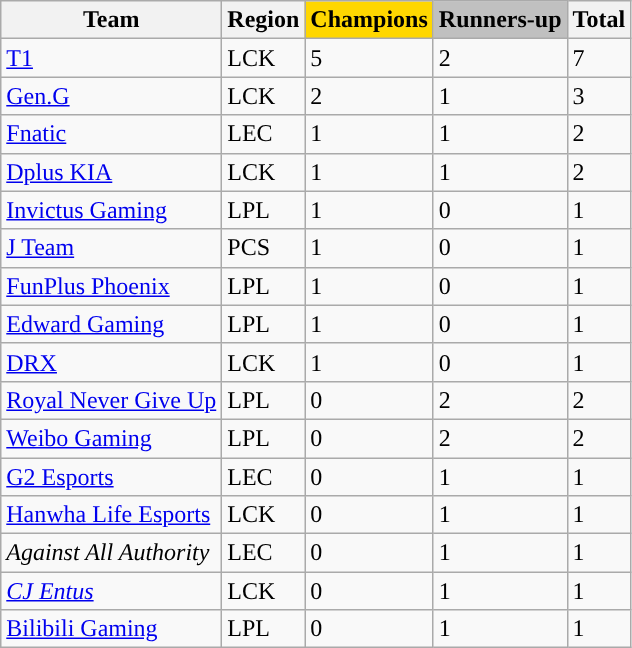<table class="wikitable sortable">
<tr>
<th>Team</th>
<th>Region</th>
<th style="background:gold;">Champions</th>
<th style="background:silver;">Runners-up</th>
<th>Total</th>
</tr>
<tr>
<td><a href='#'>T1</a></td>
<td>LCK</td>
<td>5</td>
<td>2</td>
<td>7</td>
</tr>
<tr>
<td><a href='#'>Gen.G</a></td>
<td>LCK</td>
<td>2</td>
<td>1</td>
<td>3</td>
</tr>
<tr>
<td><a href='#'>Fnatic</a></td>
<td>LEC</td>
<td>1</td>
<td>1</td>
<td>2</td>
</tr>
<tr>
<td><a href='#'>Dplus KIA</a></td>
<td>LCK</td>
<td>1</td>
<td>1</td>
<td>2</td>
</tr>
<tr>
<td><a href='#'>Invictus Gaming</a></td>
<td>LPL</td>
<td>1</td>
<td>0</td>
<td>1</td>
</tr>
<tr>
<td><a href='#'>J Team</a></td>
<td>PCS</td>
<td>1</td>
<td>0</td>
<td>1</td>
</tr>
<tr>
<td><a href='#'>FunPlus Phoenix</a></td>
<td>LPL</td>
<td>1</td>
<td>0</td>
<td>1</td>
</tr>
<tr>
<td><a href='#'>Edward Gaming</a></td>
<td>LPL</td>
<td>1</td>
<td>0</td>
<td>1</td>
</tr>
<tr>
<td><a href='#'>DRX</a></td>
<td>LCK</td>
<td>1</td>
<td>0</td>
<td>1</td>
</tr>
<tr>
<td><a href='#'>Royal Never Give Up</a></td>
<td>LPL</td>
<td>0</td>
<td>2</td>
<td>2</td>
</tr>
<tr>
<td><a href='#'>Weibo Gaming</a></td>
<td>LPL</td>
<td>0</td>
<td>2</td>
<td>2</td>
</tr>
<tr>
<td><a href='#'>G2 Esports</a></td>
<td>LEC</td>
<td>0</td>
<td>1</td>
<td>1</td>
</tr>
<tr>
<td><a href='#'>Hanwha Life Esports</a></td>
<td>LCK</td>
<td>0</td>
<td>1</td>
<td>1</td>
</tr>
<tr>
<td><em>Against All Authority</em></td>
<td>LEC</td>
<td>0</td>
<td>1</td>
<td>1</td>
</tr>
<tr>
<td><em><a href='#'>CJ Entus</a></em></td>
<td>LCK</td>
<td>0</td>
<td>1</td>
<td>1</td>
</tr>
<tr>
<td><a href='#'>Bilibili Gaming</a></td>
<td>LPL</td>
<td>0</td>
<td>1</td>
<td>1</td>
</tr>
</table>
